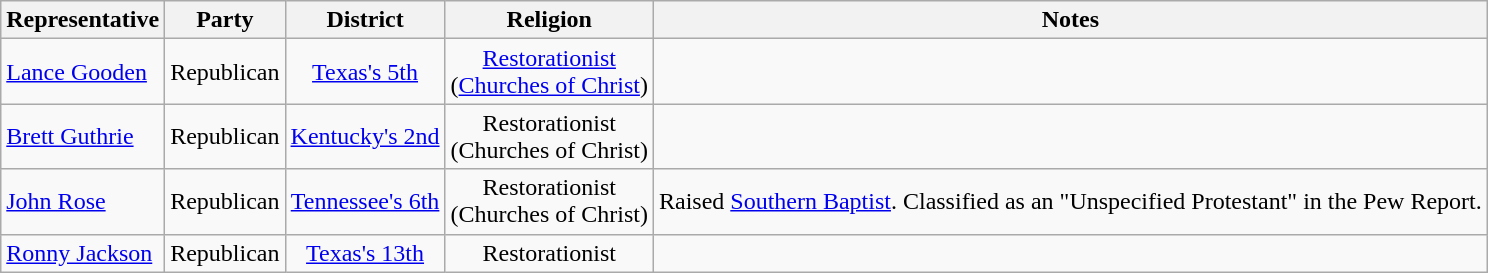<table class="wikitable sortable" style="text-align:center">
<tr>
<th>Representative</th>
<th>Party</th>
<th>District</th>
<th>Religion</th>
<th>Notes</th>
</tr>
<tr>
<td align=left nowrap> <a href='#'>Lance Gooden</a></td>
<td>Republican</td>
<td><a href='#'>Texas's 5th</a></td>
<td><a href='#'>Restorationist</a><br>(<a href='#'>Churches of Christ</a>)</td>
<td></td>
</tr>
<tr>
<td align=left nowrap> <a href='#'>Brett Guthrie</a></td>
<td>Republican</td>
<td><a href='#'>Kentucky's 2nd</a></td>
<td>Restorationist<br>(Churches of Christ)</td>
<td></td>
</tr>
<tr>
<td align=left nowrap> <a href='#'>John Rose</a></td>
<td>Republican</td>
<td><a href='#'>Tennessee's 6th</a></td>
<td>Restorationist<br>(Churches of Christ)</td>
<td>Raised <a href='#'>Southern Baptist</a>. Classified as an "Unspecified Protestant" in the Pew Report.</td>
</tr>
<tr>
<td align=left nowrap> <a href='#'>Ronny Jackson</a></td>
<td>Republican</td>
<td><a href='#'>Texas's 13th</a></td>
<td>Restorationist</td>
<td></td>
</tr>
</table>
